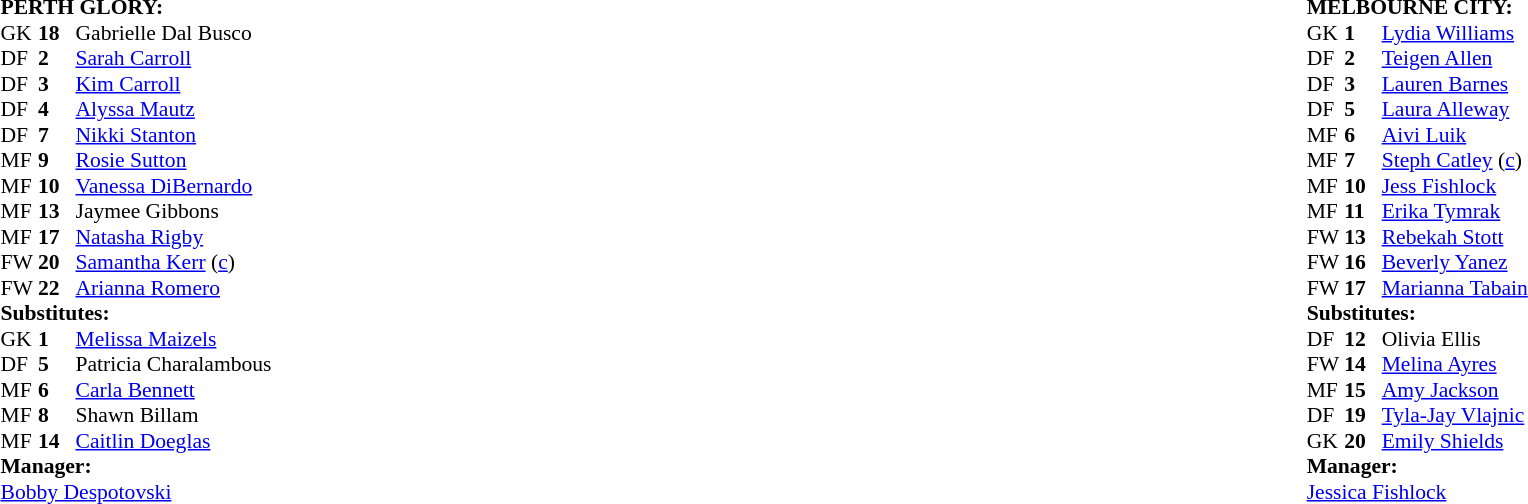<table width="100%">
<tr>
<td valign="top" width="50%"><br><table style="font-size: 90%" cellspacing="0" cellpadding="0">
<tr>
<td colspan="4"><strong>PERTH GLORY:</strong></td>
</tr>
<tr>
<th width="25"></th>
<th width="25"></th>
</tr>
<tr>
<td>GK</td>
<td><strong>18</strong></td>
<td> Gabrielle Dal Busco</td>
</tr>
<tr>
<td>DF</td>
<td><strong>2</strong></td>
<td> <a href='#'>Sarah Carroll</a> </td>
</tr>
<tr>
<td>DF</td>
<td><strong>3</strong></td>
<td> <a href='#'>Kim Carroll</a></td>
</tr>
<tr>
<td>DF</td>
<td><strong>4</strong></td>
<td> <a href='#'>Alyssa Mautz</a></td>
</tr>
<tr>
<td>DF</td>
<td><strong>7</strong></td>
<td> <a href='#'>Nikki Stanton</a></td>
</tr>
<tr>
<td>MF</td>
<td><strong>9</strong></td>
<td> <a href='#'>Rosie Sutton</a></td>
</tr>
<tr>
<td>MF</td>
<td><strong>10</strong></td>
<td> <a href='#'>Vanessa DiBernardo</a> </td>
</tr>
<tr>
<td>MF</td>
<td><strong>13</strong></td>
<td> Jaymee Gibbons </td>
</tr>
<tr>
<td>MF</td>
<td><strong>17</strong></td>
<td> <a href='#'>Natasha Rigby</a></td>
</tr>
<tr>
<td>FW</td>
<td><strong>20</strong></td>
<td> <a href='#'>Samantha Kerr</a> (<a href='#'>c</a>)</td>
</tr>
<tr>
<td>FW</td>
<td><strong>22</strong></td>
<td> <a href='#'>Arianna Romero</a></td>
</tr>
<tr>
<td colspan=3><strong>Substitutes:</strong></td>
</tr>
<tr>
<td>GK</td>
<td><strong>1</strong></td>
<td> <a href='#'>Melissa Maizels</a></td>
<td></td>
<td></td>
</tr>
<tr>
<td>DF</td>
<td><strong>5</strong></td>
<td> Patricia Charalambous</td>
<td></td>
<td></td>
</tr>
<tr>
<td>MF</td>
<td><strong>6</strong></td>
<td> <a href='#'>Carla Bennett</a></td>
<td></td>
<td></td>
</tr>
<tr>
<td>MF</td>
<td><strong>8</strong></td>
<td> Shawn Billam</td>
<td></td>
<td></td>
</tr>
<tr>
<td>MF</td>
<td><strong>14</strong></td>
<td> <a href='#'>Caitlin Doeglas</a></td>
</tr>
<tr>
<td colspan=3><strong>Manager:</strong></td>
</tr>
<tr>
<td colspan=4> <a href='#'>Bobby Despotovski</a></td>
</tr>
</table>
</td>
<td valign="top" width="50%"><br><table style="font-size: 90%" cellspacing="0" cellpadding="0" align=center>
<tr>
<td colspan="4"><strong>MELBOURNE CITY:</strong></td>
</tr>
<tr>
<th width="25"></th>
<th width="25"></th>
</tr>
<tr>
<td>GK</td>
<td><strong>1</strong></td>
<td> <a href='#'>Lydia Williams</a></td>
</tr>
<tr>
<td>DF</td>
<td><strong>2</strong></td>
<td> <a href='#'>Teigen Allen</a></td>
</tr>
<tr>
<td>DF</td>
<td><strong>3</strong></td>
<td> <a href='#'>Lauren Barnes</a></td>
</tr>
<tr>
<td>DF</td>
<td><strong>5</strong></td>
<td> <a href='#'>Laura Alleway</a></td>
</tr>
<tr>
<td>MF</td>
<td><strong>6</strong></td>
<td> <a href='#'>Aivi Luik</a></td>
</tr>
<tr>
<td>MF</td>
<td><strong>7</strong></td>
<td> <a href='#'>Steph Catley</a> (<a href='#'>c</a>)</td>
</tr>
<tr>
<td>MF</td>
<td><strong>10</strong></td>
<td> <a href='#'>Jess Fishlock</a></td>
</tr>
<tr>
<td>MF</td>
<td><strong>11</strong></td>
<td> <a href='#'>Erika Tymrak</a> </td>
</tr>
<tr>
<td>FW</td>
<td><strong>13</strong></td>
<td> <a href='#'>Rebekah Stott</a></td>
</tr>
<tr>
<td>FW</td>
<td><strong>16</strong></td>
<td> <a href='#'>Beverly Yanez</a> </td>
</tr>
<tr>
<td>FW</td>
<td><strong>17</strong></td>
<td> <a href='#'>Marianna Tabain</a>  </td>
</tr>
<tr>
<td colspan=3><strong>Substitutes:</strong></td>
</tr>
<tr>
<td>DF</td>
<td><strong>12</strong></td>
<td> Olivia Ellis</td>
<td></td>
<td></td>
</tr>
<tr>
<td>FW</td>
<td><strong>14</strong></td>
<td> <a href='#'>Melina Ayres</a></td>
<td></td>
<td></td>
</tr>
<tr>
<td>MF</td>
<td><strong>15</strong></td>
<td> <a href='#'>Amy Jackson</a></td>
<td></td>
<td></td>
</tr>
<tr>
<td>DF</td>
<td><strong>19</strong></td>
<td> <a href='#'>Tyla-Jay Vlajnic</a></td>
<td></td>
<td></td>
</tr>
<tr>
<td>GK</td>
<td><strong>20</strong></td>
<td> <a href='#'>Emily Shields</a></td>
<td></td>
<td></td>
</tr>
<tr>
<td colspan=3><strong>Manager:</strong></td>
</tr>
<tr>
<td colspan=4> <a href='#'>Jessica Fishlock</a></td>
</tr>
</table>
</td>
</tr>
</table>
